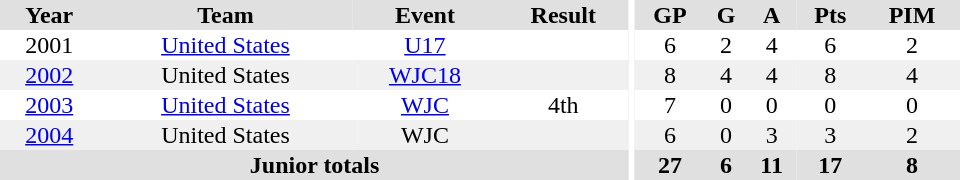<table border="0" cellpadding="1" cellspacing="0" ID="Table3" style="text-align:center; width:40em">
<tr align="center" bgcolor="#e0e0e0">
<th>Year</th>
<th>Team</th>
<th>Event</th>
<th>Result</th>
<th rowspan="99" bgcolor="#ffffff"></th>
<th>GP</th>
<th>G</th>
<th>A</th>
<th>Pts</th>
<th>PIM</th>
</tr>
<tr>
<td>2001</td>
<td><a href='#'>United States</a></td>
<td><a href='#'>U17</a></td>
<td></td>
<td>6</td>
<td>2</td>
<td>4</td>
<td>6</td>
<td>2</td>
</tr>
<tr bgcolor="#f0f0f0">
<td><a href='#'>2002</a></td>
<td>United States</td>
<td><a href='#'>WJC18</a></td>
<td></td>
<td>8</td>
<td>4</td>
<td>4</td>
<td>8</td>
<td>4</td>
</tr>
<tr>
<td><a href='#'>2003</a></td>
<td><a href='#'>United States</a></td>
<td><a href='#'>WJC</a></td>
<td>4th</td>
<td>7</td>
<td>0</td>
<td>0</td>
<td>0</td>
<td>0</td>
</tr>
<tr bgcolor="#f0f0f0">
<td><a href='#'>2004</a></td>
<td>United States</td>
<td>WJC</td>
<td></td>
<td>6</td>
<td>0</td>
<td>3</td>
<td>3</td>
<td>2</td>
</tr>
<tr bgcolor="#e0e0e0">
<th colspan="4">Junior totals</th>
<th>27</th>
<th>6</th>
<th>11</th>
<th>17</th>
<th>8</th>
</tr>
</table>
